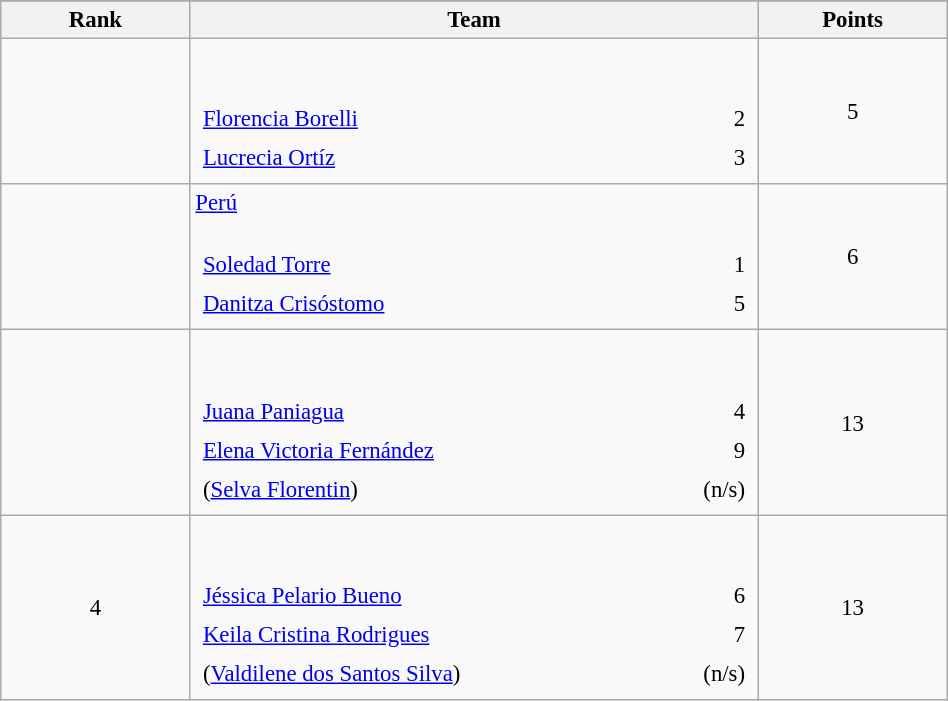<table class="wikitable sortable" style=" text-align:center; font-size:95%;" width="50%">
<tr>
</tr>
<tr>
<th width=10%>Rank</th>
<th width=30%>Team</th>
<th width=10%>Points</th>
</tr>
<tr>
<td align=center></td>
<td align=left> <br><br><table width=100%>
<tr>
<td align=left style="border:0"><a href='#'>Florencia Borelli</a></td>
<td align=right style="border:0">2</td>
</tr>
<tr>
<td align=left style="border:0"><a href='#'>Lucrecia Ortíz</a></td>
<td align=right style="border:0">3</td>
</tr>
</table>
</td>
<td>5</td>
</tr>
<tr>
<td align=center></td>
<td align=left> <a href='#'>Perú</a> <br><br><table width=100%>
<tr>
<td align=left style="border:0"><a href='#'>Soledad Torre</a></td>
<td align=right style="border:0">1</td>
</tr>
<tr>
<td align=left style="border:0"><a href='#'>Danitza Crisóstomo</a></td>
<td align=right style="border:0">5</td>
</tr>
</table>
</td>
<td>6</td>
</tr>
<tr>
<td align=center></td>
<td align=left> <br><br><table width=100%>
<tr>
<td align=left style="border:0"><a href='#'>Juana Paniagua</a></td>
<td align=right style="border:0">4</td>
</tr>
<tr>
<td align=left style="border:0"><a href='#'>Elena Victoria Fernández</a></td>
<td align=right style="border:0">9</td>
</tr>
<tr>
<td align=left style="border:0">(<a href='#'>Selva Florentin</a>)</td>
<td align=right style="border:0">(n/s)</td>
</tr>
</table>
</td>
<td>13</td>
</tr>
<tr>
<td align=center>4</td>
<td align=left> <br><br><table width=100%>
<tr>
<td align=left style="border:0"><a href='#'>Jéssica Pelario Bueno</a></td>
<td align=right style="border:0">6</td>
</tr>
<tr>
<td align=left style="border:0"><a href='#'>Keila Cristina Rodrigues</a></td>
<td align=right style="border:0">7</td>
</tr>
<tr>
<td align=left style="border:0">(<a href='#'>Valdilene dos Santos Silva</a>)</td>
<td align=right style="border:0">(n/s)</td>
</tr>
</table>
</td>
<td>13</td>
</tr>
</table>
